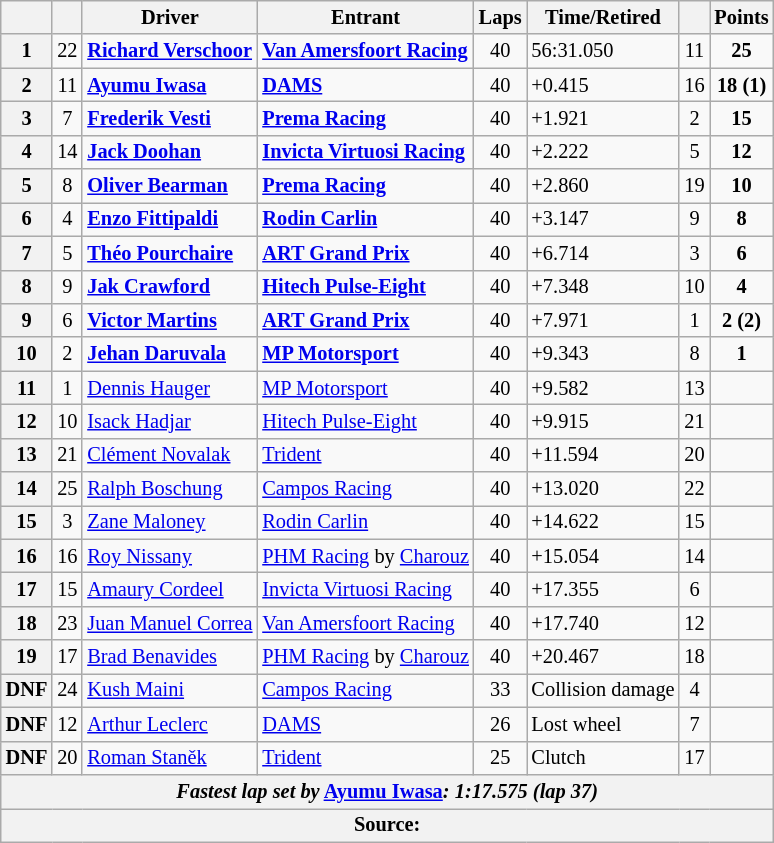<table class="wikitable" style="font-size:85%">
<tr>
<th scope="col"></th>
<th scope="col"></th>
<th scope="col">Driver</th>
<th scope="col">Entrant</th>
<th scope="col">Laps</th>
<th scope="col">Time/Retired</th>
<th scope="col"></th>
<th scope="col">Points</th>
</tr>
<tr>
<th>1</th>
<td align="center">22</td>
<td> <strong><a href='#'>Richard Verschoor</a></strong></td>
<td><strong><a href='#'>Van Amersfoort Racing</a></strong></td>
<td align="center">40</td>
<td>56:31.050</td>
<td align="center">11</td>
<td align="center"><strong>25</strong></td>
</tr>
<tr>
<th>2</th>
<td align="center">11</td>
<td> <strong><a href='#'>Ayumu Iwasa</a></strong></td>
<td><strong><a href='#'>DAMS</a></strong></td>
<td align="center">40</td>
<td>+0.415</td>
<td align="center">16</td>
<td align="center"><strong>18 (1)</strong></td>
</tr>
<tr>
<th>3</th>
<td align="center">7</td>
<td> <strong><a href='#'>Frederik Vesti</a></strong></td>
<td><strong><a href='#'>Prema Racing</a></strong></td>
<td align="center">40</td>
<td>+1.921</td>
<td align="center">2</td>
<td align="center"><strong>15</strong></td>
</tr>
<tr>
<th>4</th>
<td align="center">14</td>
<td> <strong><a href='#'>Jack Doohan</a></strong></td>
<td><strong><a href='#'>Invicta Virtuosi Racing</a></strong></td>
<td align="center">40</td>
<td>+2.222</td>
<td align="center">5</td>
<td align="center"><strong>12</strong></td>
</tr>
<tr>
<th>5</th>
<td align="center">8</td>
<td> <strong><a href='#'>Oliver Bearman</a></strong></td>
<td><strong><a href='#'>Prema Racing</a></strong></td>
<td align="center">40</td>
<td>+2.860</td>
<td align="center">19</td>
<td align="center"><strong>10</strong></td>
</tr>
<tr>
<th>6</th>
<td align="center">4</td>
<td> <strong><a href='#'>Enzo Fittipaldi</a></strong></td>
<td><strong><a href='#'>Rodin Carlin</a></strong></td>
<td align="center">40</td>
<td>+3.147</td>
<td align="center">9</td>
<td align="center"><strong>8</strong></td>
</tr>
<tr>
<th>7</th>
<td align="center">5</td>
<td> <strong><a href='#'>Théo Pourchaire</a></strong></td>
<td><strong><a href='#'>ART Grand Prix</a></strong></td>
<td align="center">40</td>
<td>+6.714</td>
<td align="center">3</td>
<td align="center"><strong>6</strong></td>
</tr>
<tr>
<th>8</th>
<td align="center">9</td>
<td> <strong><a href='#'>Jak Crawford</a></strong></td>
<td><strong><a href='#'>Hitech Pulse-Eight</a></strong></td>
<td align="center">40</td>
<td>+7.348</td>
<td align="center">10</td>
<td align="center"><strong>4</strong></td>
</tr>
<tr>
<th>9</th>
<td align="center">6</td>
<td> <strong><a href='#'>Victor Martins</a></strong></td>
<td><strong><a href='#'>ART Grand Prix</a></strong></td>
<td align="center">40</td>
<td>+7.971</td>
<td align="center">1</td>
<td align="center"><strong>2 (2)</strong></td>
</tr>
<tr>
<th>10</th>
<td align="center">2</td>
<td> <strong><a href='#'>Jehan Daruvala</a></strong></td>
<td><strong><a href='#'>MP Motorsport</a></strong></td>
<td align="center">40</td>
<td>+9.343</td>
<td align="center">8</td>
<td align="center"><strong>1</strong></td>
</tr>
<tr>
<th>11</th>
<td align="center">1</td>
<td> <a href='#'>Dennis Hauger</a></td>
<td><a href='#'>MP Motorsport</a></td>
<td align="center">40</td>
<td>+9.582</td>
<td align="center">13</td>
<td align="center"></td>
</tr>
<tr>
<th>12</th>
<td align="center">10</td>
<td> <a href='#'>Isack Hadjar</a></td>
<td><a href='#'>Hitech Pulse-Eight</a></td>
<td align="center">40</td>
<td>+9.915</td>
<td align="center">21</td>
<td align="center"></td>
</tr>
<tr>
<th>13</th>
<td align="center">21</td>
<td> <a href='#'>Clément Novalak</a></td>
<td><a href='#'>Trident</a></td>
<td align="center">40</td>
<td>+11.594</td>
<td align="center">20</td>
<td align="center"></td>
</tr>
<tr>
<th>14</th>
<td align="center">25</td>
<td> <a href='#'>Ralph Boschung</a></td>
<td><a href='#'>Campos Racing</a></td>
<td align="center">40</td>
<td>+13.020</td>
<td align="center">22</td>
<td align="center"></td>
</tr>
<tr>
<th>15</th>
<td align="center">3</td>
<td> <a href='#'>Zane Maloney</a></td>
<td><a href='#'>Rodin Carlin</a></td>
<td align="center">40</td>
<td>+14.622</td>
<td align="center">15</td>
<td align="center"></td>
</tr>
<tr>
<th>16</th>
<td align="center">16</td>
<td> <a href='#'>Roy Nissany</a></td>
<td><a href='#'>PHM Racing</a> by <a href='#'>Charouz</a></td>
<td align="center">40</td>
<td>+15.054</td>
<td align="center">14</td>
<td align="center"></td>
</tr>
<tr>
<th>17</th>
<td align="center">15</td>
<td> <a href='#'>Amaury Cordeel</a></td>
<td><a href='#'>Invicta Virtuosi Racing</a></td>
<td align="center">40</td>
<td>+17.355</td>
<td align="center">6</td>
<td align="center"></td>
</tr>
<tr>
<th>18</th>
<td align="center">23</td>
<td> <a href='#'>Juan Manuel Correa</a></td>
<td><a href='#'>Van Amersfoort Racing</a></td>
<td align="center">40</td>
<td>+17.740</td>
<td align="center">12</td>
<td align="center"></td>
</tr>
<tr>
<th>19</th>
<td align="center">17</td>
<td> <a href='#'>Brad Benavides</a></td>
<td><a href='#'>PHM Racing</a> by <a href='#'>Charouz</a></td>
<td align="center">40</td>
<td>+20.467</td>
<td align="center">18</td>
<td align="center"></td>
</tr>
<tr>
<th>DNF</th>
<td align="center">24</td>
<td> <a href='#'>Kush Maini</a></td>
<td><a href='#'>Campos Racing</a></td>
<td align="center">33</td>
<td>Collision damage</td>
<td align="center">4</td>
<td align="center"></td>
</tr>
<tr>
<th>DNF</th>
<td align="center">12</td>
<td> <a href='#'>Arthur Leclerc</a></td>
<td><a href='#'>DAMS</a></td>
<td align="center">26</td>
<td>Lost wheel</td>
<td align="center">7</td>
<td align="center"></td>
</tr>
<tr>
<th>DNF</th>
<td align="center">20</td>
<td> <a href='#'>Roman Staněk</a></td>
<td><a href='#'>Trident</a></td>
<td align="center">25</td>
<td>Clutch</td>
<td align="center">17</td>
<td align="center"></td>
</tr>
<tr>
<th colspan="8"><em>Fastest lap set by</em> <strong> <a href='#'>Ayumu Iwasa</a><strong><em>: 1:17.575 (lap 37)<em></th>
</tr>
<tr>
<th colspan="8">Source:</th>
</tr>
</table>
